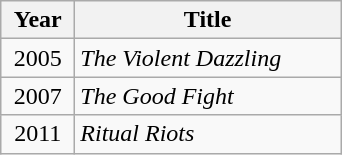<table class="wikitable" width="18%">
<tr>
<th>Year</th>
<th>Title</th>
</tr>
<tr>
<td align="center">2005</td>
<td align="left"><em>The Violent Dazzling</em></td>
</tr>
<tr>
<td align="center">2007</td>
<td align="left"><em>The Good Fight</em></td>
</tr>
<tr>
<td align="center">2011</td>
<td align="left"><em>Ritual Riots</em></td>
</tr>
</table>
